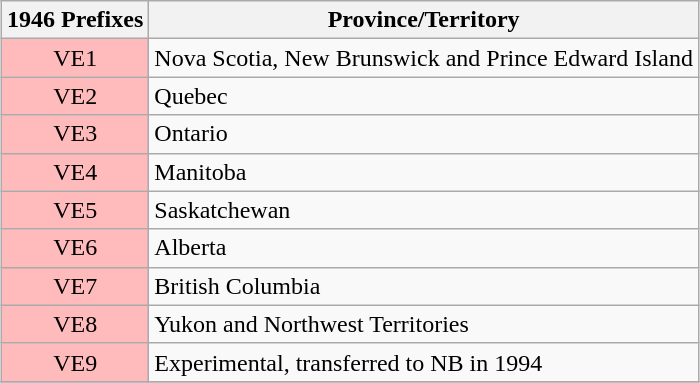<table class=wikitable style="margin: 1em auto 1em auto;">
<tr>
<th>1946 Prefixes</th>
<th>Province/Territory</th>
</tr>
<tr>
<td style="background: #ffbbbb;" align="center">VE1</td>
<td>Nova Scotia, New Brunswick and Prince Edward Island</td>
</tr>
<tr>
<td style="background: #ffbbbb;" align="center">VE2</td>
<td>Quebec</td>
</tr>
<tr>
<td style="background: #ffbbbb;" align="center">VE3</td>
<td>Ontario</td>
</tr>
<tr>
<td style="background: #ffbbbb;" align="center">VE4</td>
<td>Manitoba</td>
</tr>
<tr>
<td style="background: #ffbbbb;" align="center">VE5</td>
<td>Saskatchewan</td>
</tr>
<tr>
<td style="background: #ffbbbb;" align="center">VE6</td>
<td>Alberta</td>
</tr>
<tr>
<td style="background: #ffbbbb;" align="center">VE7</td>
<td>British Columbia</td>
</tr>
<tr>
<td style="background: #ffbbbb;" align="center">VE8</td>
<td>Yukon and Northwest Territories</td>
</tr>
<tr>
<td style="background: #ffbbbb;" align="center">VE9</td>
<td>Experimental, transferred to NB in 1994</td>
</tr>
<tr>
</tr>
</table>
